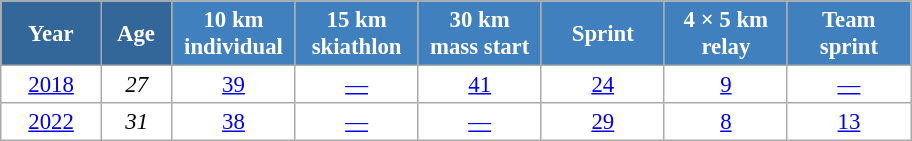<table class="wikitable" style="font-size:95%; text-align:center; border:grey solid 1px; border-collapse:collapse; background:#ffffff;">
<tr>
<th style="background-color:#369; color:white; width:60px;"> Year </th>
<th style="background-color:#369; color:white; width:40px;"> Age </th>
<th style="background-color:#4180be; color:white; width:75px;"> 10 km <br> individual </th>
<th style="background-color:#4180be; color:white; width:75px;"> 15 km <br> skiathlon </th>
<th style="background-color:#4180be; color:white; width:75px;"> 30 km <br> mass start </th>
<th style="background-color:#4180be; color:white; width:75px;"> Sprint </th>
<th style="background-color:#4180be; color:white; width:75px;"> 4 × 5 km <br> relay </th>
<th style="background-color:#4180be; color:white; width:75px;"> Team <br> sprint </th>
</tr>
<tr>
<td><a href='#'>2018</a></td>
<td><em>27</em></td>
<td><a href='#'>39</a></td>
<td><a href='#'>—</a></td>
<td><a href='#'>41</a></td>
<td><a href='#'>24</a></td>
<td><a href='#'>9</a></td>
<td><a href='#'>—</a></td>
</tr>
<tr>
<td><a href='#'>2022</a></td>
<td><em>31</em></td>
<td><a href='#'>38</a></td>
<td><a href='#'>—</a></td>
<td><a href='#'>—</a></td>
<td><a href='#'>29</a></td>
<td><a href='#'>8</a></td>
<td><a href='#'>13</a></td>
</tr>
</table>
